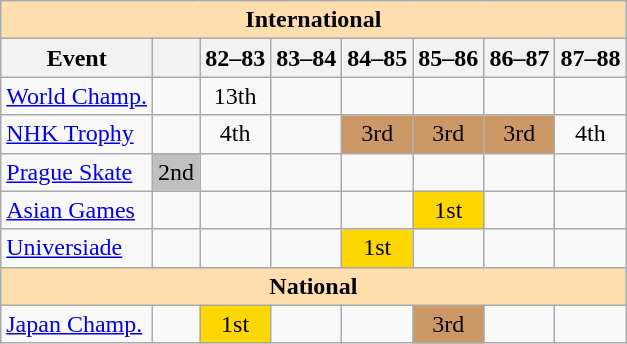<table class="wikitable" style="text-align:center">
<tr>
<th style="background-color: #ffdead; " colspan=8 align=center>International</th>
</tr>
<tr>
<th>Event</th>
<th></th>
<th>82–83</th>
<th>83–84</th>
<th>84–85</th>
<th>85–86</th>
<th>86–87</th>
<th>87–88</th>
</tr>
<tr>
<td align=left><a href='#'>World Champ.</a></td>
<td></td>
<td>13th</td>
<td></td>
<td></td>
<td></td>
<td></td>
</tr>
<tr>
<td align=left><a href='#'>NHK Trophy</a></td>
<td></td>
<td>4th</td>
<td></td>
<td bgcolor=cc9966>3rd</td>
<td bgcolor=cc9966>3rd</td>
<td bgcolor=cc9966>3rd</td>
<td>4th</td>
</tr>
<tr>
<td align=left><a href='#'>Prague Skate</a></td>
<td bgcolor=silver>2nd</td>
<td></td>
<td></td>
<td></td>
<td></td>
<td></td>
<td></td>
</tr>
<tr>
<td align=left><a href='#'>Asian Games</a></td>
<td></td>
<td></td>
<td></td>
<td></td>
<td bgcolor=gold>1st</td>
<td></td>
<td></td>
</tr>
<tr>
<td align=left><a href='#'>Universiade</a></td>
<td></td>
<td></td>
<td></td>
<td bgcolor=gold>1st</td>
<td></td>
<td></td>
<td></td>
</tr>
<tr>
<th style="background-color: #ffdead; " colspan=8 align=center>National</th>
</tr>
<tr>
<td align=left><a href='#'>Japan Champ.</a></td>
<td></td>
<td bgcolor=gold>1st</td>
<td></td>
<td></td>
<td bgcolor=cc9966>3rd</td>
<td></td>
<td></td>
</tr>
</table>
